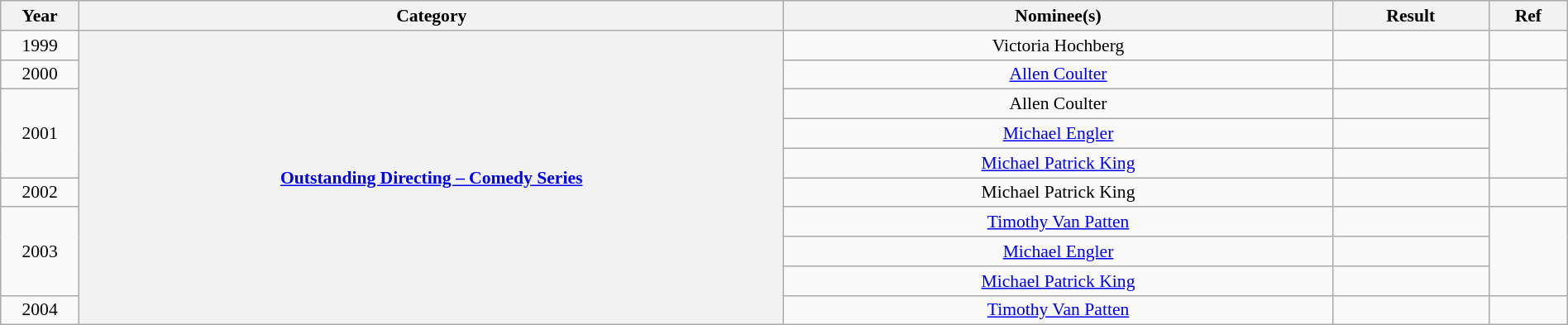<table class="wikitable plainrowheaders" style="font-size: 90%; text-align:center" width=100%>
<tr>
<th scope="col" width="5%">Year</th>
<th scope="col" width="45%">Category</th>
<th scope="col" width="35%">Nominee(s)</th>
<th scope="col" width="10%">Result</th>
<th scope="col" width="5%">Ref</th>
</tr>
<tr>
<td align=center>1999</td>
<th scope="row" style="text-align:center" rowspan=10><a href='#'>Outstanding Directing – Comedy Series</a></th>
<td>Victoria Hochberg<br></td>
<td></td>
<td></td>
</tr>
<tr>
<td>2000</td>
<td><a href='#'>Allen Coulter</a><br></td>
<td></td>
<td></td>
</tr>
<tr>
<td rowspan=3>2001</td>
<td>Allen Coulter<br></td>
<td></td>
<td rowspan=3></td>
</tr>
<tr>
<td><a href='#'>Michael Engler</a><br></td>
<td></td>
</tr>
<tr>
<td><a href='#'>Michael Patrick King</a><br></td>
<td></td>
</tr>
<tr>
<td>2002</td>
<td>Michael Patrick King<br></td>
<td></td>
<td></td>
</tr>
<tr>
<td rowspan=3>2003</td>
<td><a href='#'>Timothy Van Patten</a><br></td>
<td></td>
<td rowspan=3></td>
</tr>
<tr>
<td><a href='#'>Michael Engler</a><br></td>
<td></td>
</tr>
<tr>
<td><a href='#'>Michael Patrick King</a><br></td>
<td></td>
</tr>
<tr>
<td>2004</td>
<td><a href='#'>Timothy Van Patten</a><br></td>
<td></td>
<td></td>
</tr>
</table>
